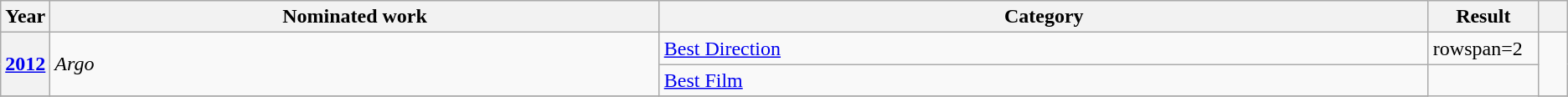<table class="wikitable">
<tr>
<th scope="col" style="width:1em;">Year</th>
<th scope="col" style="width:30em;">Nominated work</th>
<th scope="col" style="width:38em;">Category</th>
<th scope="col" style="width:5em;">Result</th>
<th scope="col" style="width:1em;"></th>
</tr>
<tr>
<th scope="row" rowspan=2><a href='#'>2012</a></th>
<td rowspan=2><em>Argo</em></td>
<td><a href='#'>Best Direction</a></td>
<td>rowspan=2 </td>
<td rowspan=2 style="text-align:center;"></td>
</tr>
<tr>
<td><a href='#'>Best Film</a></td>
</tr>
<tr>
</tr>
</table>
